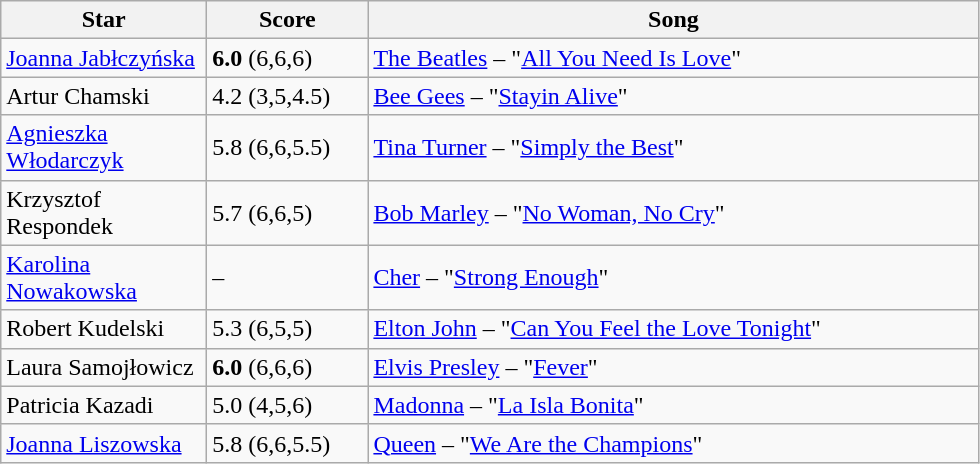<table class="wikitable">
<tr>
<th style="width:130px;">Star</th>
<th style="width:100px;">Score</th>
<th style="width:400px;">Song</th>
</tr>
<tr>
<td><a href='#'>Joanna Jabłczyńska</a></td>
<td><strong>6.0</strong> (6,6,6)</td>
<td><a href='#'>The Beatles</a> – "<a href='#'>All You Need Is Love</a>"</td>
</tr>
<tr>
<td>Artur Chamski</td>
<td>4.2 (3,5,4.5)</td>
<td><a href='#'>Bee Gees</a> – "<a href='#'>Stayin Alive</a>"</td>
</tr>
<tr>
<td><a href='#'>Agnieszka Włodarczyk</a></td>
<td>5.8 (6,6,5.5)</td>
<td><a href='#'>Tina Turner</a> – "<a href='#'>Simply the Best</a>"</td>
</tr>
<tr>
<td>Krzysztof Respondek</td>
<td>5.7 (6,6,5)</td>
<td><a href='#'>Bob Marley</a> – "<a href='#'>No Woman, No Cry</a>"</td>
</tr>
<tr>
<td><a href='#'>Karolina Nowakowska</a></td>
<td>–</td>
<td><a href='#'>Cher</a> – "<a href='#'>Strong Enough</a>"</td>
</tr>
<tr>
<td>Robert Kudelski</td>
<td>5.3 (6,5,5)</td>
<td><a href='#'>Elton John</a> – "<a href='#'>Can You Feel the Love Tonight</a>"</td>
</tr>
<tr>
<td>Laura Samojłowicz</td>
<td><strong>6.0</strong> (6,6,6)</td>
<td><a href='#'>Elvis Presley</a> – "<a href='#'>Fever</a>"</td>
</tr>
<tr>
<td>Patricia Kazadi</td>
<td>5.0 (4,5,6)</td>
<td><a href='#'>Madonna</a> – "<a href='#'>La Isla Bonita</a>"</td>
</tr>
<tr>
<td><a href='#'>Joanna Liszowska</a></td>
<td>5.8 (6,6,5.5)</td>
<td><a href='#'>Queen</a> – "<a href='#'>We Are the Champions</a>"</td>
</tr>
</table>
